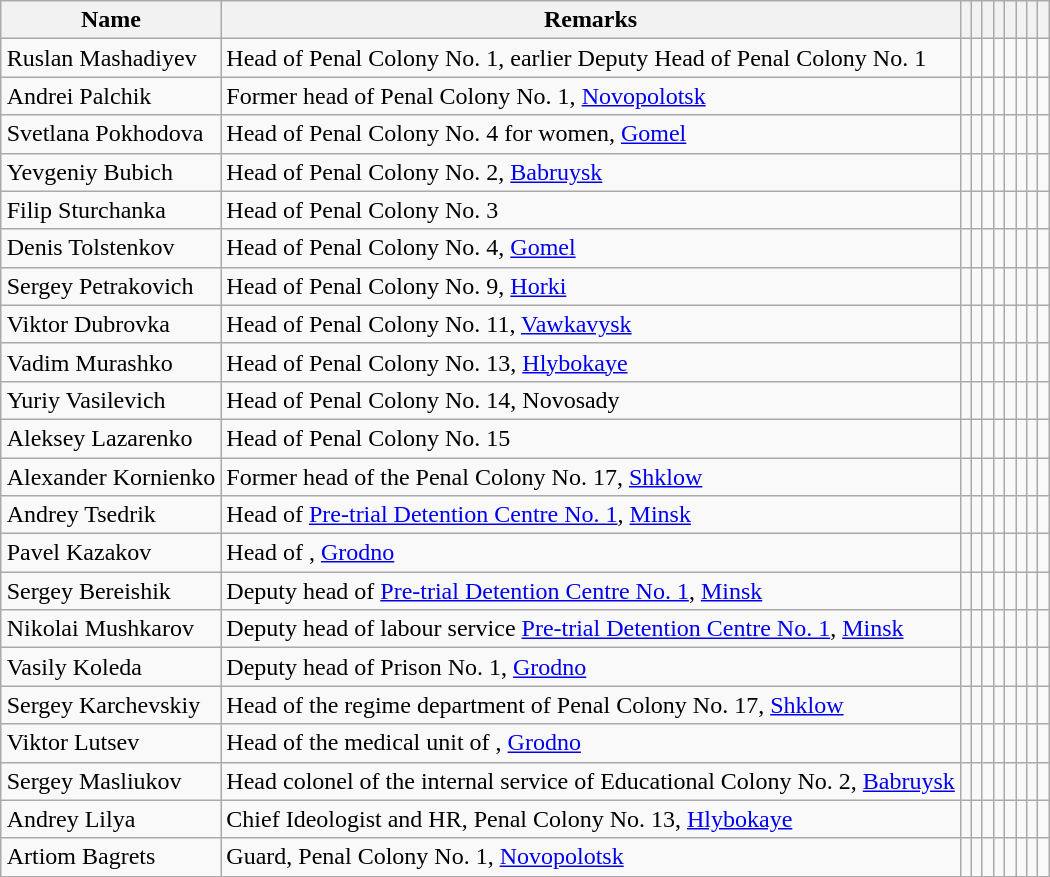<table class="wikitable sortable" style="margin: auto">
<tr>
<th>Name</th>
<th>Remarks</th>
<th></th>
<th></th>
<th></th>
<th></th>
<th></th>
<th></th>
<th></th>
<th></th>
</tr>
<tr>
<td>Ruslan Mashadiyev</td>
<td>Head of Penal Colony No. 1, earlier Deputy Head of Penal Colony No. 1</td>
<td></td>
<td></td>
<td></td>
<td style="text-align:center;"></td>
<td></td>
<td style="text-align:center;"></td>
<td style="text-align:center;"></td>
<td style="text-align:center;"></td>
</tr>
<tr>
<td>Andrei Palchik</td>
<td>Former head of Penal Colony No. 1, <a href='#'>Novopolotsk</a></td>
<td></td>
<td></td>
<td></td>
<td style="text-align:center;"></td>
<td style="text-align:center;"></td>
<td style="text-align:center;"></td>
<td style="text-align:center;"></td>
<td style="text-align:center;"></td>
</tr>
<tr>
<td>Svetlana Pokhodova</td>
<td>Head of Penal Colony No. 4 for women, <a href='#'>Gomel</a></td>
<td></td>
<td></td>
<td></td>
<td style="text-align:center;"></td>
<td></td>
<td></td>
<td style="text-align:center;"></td>
<td style="text-align:center;"></td>
</tr>
<tr>
<td>Yevgeniy Bubich</td>
<td>Head of Penal Colony No. 2, <a href='#'>Babruysk</a></td>
<td></td>
<td></td>
<td></td>
<td style="text-align:center;"></td>
<td></td>
<td style="text-align:center;"></td>
<td style="text-align:center;"></td>
<td style="text-align:center;"></td>
</tr>
<tr>
<td>Filip Sturchanka</td>
<td>Head of Penal Colony No. 3</td>
<td></td>
<td></td>
<td></td>
<td></td>
<td style="text-align:center;"></td>
<td></td>
<td></td>
<td></td>
</tr>
<tr>
<td>Denis Tolstenkov</td>
<td>Head of Penal Colony No. 4, <a href='#'>Gomel</a></td>
<td></td>
<td></td>
<td></td>
<td style="text-align:center;"></td>
<td style="text-align:center;"></td>
<td></td>
<td style="text-align:center;"></td>
<td style="text-align:center;"></td>
</tr>
<tr>
<td>Sergey Petrakovich</td>
<td>Head of Penal Colony No. 9, <a href='#'>Horki</a></td>
<td></td>
<td></td>
<td></td>
<td style="text-align:center;"></td>
<td></td>
<td></td>
<td style="text-align:center;"></td>
<td style="text-align:center;"></td>
</tr>
<tr>
<td>Viktor Dubrovka</td>
<td>Head of Penal Colony No. 11, <a href='#'>Vawkavysk</a></td>
<td></td>
<td></td>
<td></td>
<td style="text-align:center;"></td>
<td style="text-align:center;"></td>
<td></td>
<td style="text-align:center;"></td>
<td style="text-align:center;"></td>
</tr>
<tr>
<td>Vadim Murashko</td>
<td>Head of Penal Colony No. 13, <a href='#'>Hlybokaye</a></td>
<td></td>
<td></td>
<td></td>
<td style="text-align:center;"></td>
<td></td>
<td></td>
<td style="text-align:center;"></td>
<td style="text-align:center;"></td>
</tr>
<tr>
<td>Yuriy Vasilevich</td>
<td>Head of Penal Colony No. 14, Novosady</td>
<td></td>
<td></td>
<td></td>
<td style="text-align:center;"></td>
<td></td>
<td style="text-align:center;"></td>
<td style="text-align:center;"></td>
<td style="text-align:center;"></td>
</tr>
<tr>
<td>Aleksey Lazarenko</td>
<td>Head of Penal Colony No. 15</td>
<td></td>
<td></td>
<td></td>
<td></td>
<td style="text-align:center;"></td>
<td></td>
<td></td>
<td></td>
</tr>
<tr>
<td>Alexander Kornienko</td>
<td>Former head of the Penal Colony No. 17, <a href='#'>Shklow</a></td>
<td></td>
<td></td>
<td></td>
<td style="text-align:center;"></td>
<td></td>
<td style="text-align:center;"></td>
<td style="text-align:center;"></td>
<td style="text-align:center;"></td>
</tr>
<tr>
<td>Andrey Tsedrik</td>
<td>Head of <a href='#'>Pre-trial Detention Centre No. 1</a>, <a href='#'>Minsk</a></td>
<td></td>
<td></td>
<td></td>
<td style="text-align:center;"></td>
<td style="text-align:center;"></td>
<td></td>
<td style="text-align:center;"></td>
<td style="text-align:center;"></td>
</tr>
<tr>
<td>Pavel Kazakov</td>
<td>Head of , <a href='#'>Grodno</a></td>
<td></td>
<td></td>
<td></td>
<td style="text-align:center;"></td>
<td style="text-align:center;"></td>
<td></td>
<td style="text-align:center;"></td>
<td style="text-align:center;"></td>
</tr>
<tr>
<td>Sergey Bereishik</td>
<td>Deputy head of <a href='#'>Pre-trial Detention Centre No. 1</a>, <a href='#'>Minsk</a></td>
<td></td>
<td></td>
<td></td>
<td style="text-align:center;"></td>
<td></td>
<td></td>
<td style="text-align:center;"></td>
<td style="text-align:center;"></td>
</tr>
<tr>
<td>Nikolai Mushkarov</td>
<td>Deputy head of labour service <a href='#'>Pre-trial Detention Centre No. 1</a>, <a href='#'>Minsk</a></td>
<td></td>
<td></td>
<td></td>
<td style="text-align:center;"></td>
<td></td>
<td></td>
<td style="text-align:center;"></td>
<td style="text-align:center;"></td>
</tr>
<tr>
<td>Vasily Koleda</td>
<td>Deputy head of Prison No. 1, <a href='#'>Grodno</a></td>
<td></td>
<td></td>
<td></td>
<td style="text-align:center;"></td>
<td></td>
<td></td>
<td style="text-align:center;"></td>
<td style="text-align:center;"></td>
</tr>
<tr>
<td>Sergey Karchevskiy</td>
<td>Head of the regime department of Penal Colony No. 17, <a href='#'>Shklow</a></td>
<td></td>
<td></td>
<td></td>
<td style="text-align:center;"></td>
<td></td>
<td style="text-align:center;"></td>
<td style="text-align:center;"></td>
<td style="text-align:center;"></td>
</tr>
<tr>
<td>Viktor Lutsev</td>
<td>Head of the medical unit of , <a href='#'>Grodno</a></td>
<td></td>
<td></td>
<td></td>
<td style="text-align:center;"></td>
<td></td>
<td></td>
<td style="text-align:center;"></td>
<td style="text-align:center;"></td>
</tr>
<tr>
<td>Sergey Masliukov</td>
<td>Head colonel of the internal service of Educational Colony No. 2, <a href='#'>Babruysk</a></td>
<td></td>
<td></td>
<td></td>
<td style="text-align:center;"></td>
<td></td>
<td style="text-align:center;"></td>
<td style="text-align:center;"></td>
<td style="text-align:center;"></td>
</tr>
<tr>
<td>Andrey Lilya</td>
<td>Chief Ideologist and HR, Penal Colony No. 13, <a href='#'>Hlybokaye</a></td>
<td style="text-align:center;"></td>
<td style="text-align:center;"></td>
<td style="text-align:center;"></td>
<td></td>
<td></td>
<td></td>
<td></td>
<td></td>
</tr>
<tr>
<td>Artiom Bagrets</td>
<td>Guard, Penal Colony No. 1, <a href='#'>Novopolotsk</a></td>
<td style="text-align:center;"></td>
<td style="text-align:center;"></td>
<td style="text-align:center;"></td>
<td></td>
<td></td>
<td></td>
<td></td>
<td></td>
</tr>
<tr>
</tr>
</table>
